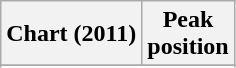<table class="wikitable plainrowheaders sortable" style="text-align:center;">
<tr>
<th scope="col">Chart (2011)</th>
<th scope="col">Peak<br>position</th>
</tr>
<tr>
</tr>
<tr>
</tr>
</table>
